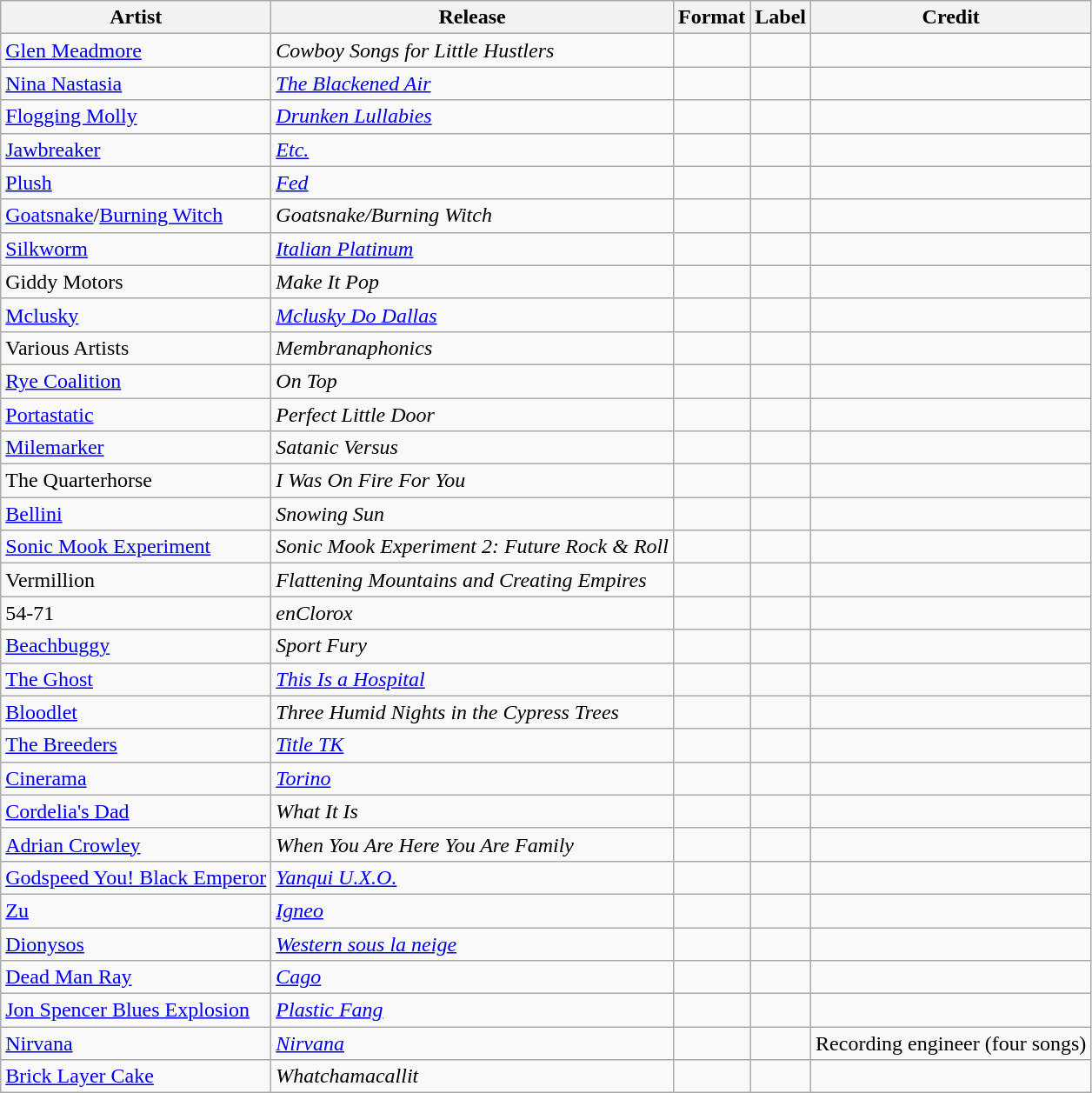<table class="wikitable sortable">
<tr>
<th>Artist</th>
<th>Release</th>
<th>Format</th>
<th>Label</th>
<th>Credit</th>
</tr>
<tr>
<td><a href='#'>Glen Meadmore</a></td>
<td><em>Cowboy Songs for Little Hustlers</em></td>
<td></td>
<td></td>
<td></td>
</tr>
<tr>
<td><a href='#'>Nina Nastasia</a></td>
<td><em><a href='#'>The Blackened Air</a></em></td>
<td></td>
<td></td>
<td></td>
</tr>
<tr>
<td><a href='#'>Flogging Molly</a></td>
<td><em><a href='#'>Drunken Lullabies</a></em></td>
<td></td>
<td></td>
<td></td>
</tr>
<tr>
<td><a href='#'>Jawbreaker</a></td>
<td><em><a href='#'>Etc.</a></em></td>
<td></td>
<td></td>
<td></td>
</tr>
<tr>
<td><a href='#'>Plush</a></td>
<td><em><a href='#'>Fed</a></em></td>
<td></td>
<td></td>
<td></td>
</tr>
<tr>
<td><a href='#'>Goatsnake</a>/<a href='#'>Burning Witch</a></td>
<td><em>Goatsnake/Burning Witch</em></td>
<td></td>
<td></td>
<td></td>
</tr>
<tr>
<td><a href='#'>Silkworm</a></td>
<td><em><a href='#'>Italian Platinum</a></em></td>
<td></td>
<td></td>
<td></td>
</tr>
<tr>
<td>Giddy Motors</td>
<td><em>Make It Pop</em></td>
<td></td>
<td></td>
<td></td>
</tr>
<tr>
<td><a href='#'>Mclusky</a></td>
<td><em><a href='#'>Mclusky Do Dallas</a></em></td>
<td></td>
<td></td>
<td></td>
</tr>
<tr>
<td>Various Artists</td>
<td><em>Membranaphonics</em></td>
<td></td>
<td></td>
<td></td>
</tr>
<tr>
<td><a href='#'>Rye Coalition</a></td>
<td><em>On Top</em></td>
<td></td>
<td></td>
<td></td>
</tr>
<tr>
<td><a href='#'>Portastatic</a></td>
<td><em>Perfect Little Door</em></td>
<td></td>
<td></td>
<td></td>
</tr>
<tr>
<td><a href='#'>Milemarker</a></td>
<td><em>Satanic Versus</em></td>
<td></td>
<td></td>
<td></td>
</tr>
<tr>
<td>The Quarterhorse</td>
<td><em>I Was On Fire For You</em></td>
<td></td>
<td></td>
<td></td>
</tr>
<tr>
<td><a href='#'>Bellini</a></td>
<td><em>Snowing Sun</em></td>
<td></td>
<td></td>
<td></td>
</tr>
<tr>
<td><a href='#'>Sonic Mook Experiment</a></td>
<td><em>Sonic Mook Experiment 2: Future Rock & Roll</em></td>
<td></td>
<td></td>
<td></td>
</tr>
<tr>
<td>Vermillion</td>
<td><em>Flattening Mountains and Creating Empires</em></td>
<td></td>
<td></td>
<td></td>
</tr>
<tr>
<td>54-71</td>
<td><em>enClorox</em></td>
<td></td>
<td></td>
<td></td>
</tr>
<tr>
<td><a href='#'>Beachbuggy</a></td>
<td><em>Sport Fury</em></td>
<td></td>
<td></td>
<td></td>
</tr>
<tr>
<td><a href='#'>The Ghost</a></td>
<td><em><a href='#'>This Is a Hospital</a></em></td>
<td></td>
<td></td>
<td></td>
</tr>
<tr>
<td><a href='#'>Bloodlet</a></td>
<td><em>Three Humid Nights in the Cypress Trees</em></td>
<td></td>
<td></td>
<td></td>
</tr>
<tr>
<td><a href='#'>The Breeders</a></td>
<td><em><a href='#'>Title TK</a></em></td>
<td></td>
<td></td>
<td></td>
</tr>
<tr>
<td><a href='#'>Cinerama</a></td>
<td><em><a href='#'>Torino</a></em></td>
<td></td>
<td></td>
<td></td>
</tr>
<tr>
<td><a href='#'>Cordelia's Dad</a></td>
<td><em>What It Is</em></td>
<td></td>
<td></td>
<td></td>
</tr>
<tr>
<td><a href='#'>Adrian Crowley</a></td>
<td><em>When You Are Here You Are Family</em></td>
<td></td>
<td></td>
<td></td>
</tr>
<tr>
<td><a href='#'>Godspeed You! Black Emperor</a></td>
<td><em><a href='#'>Yanqui U.X.O.</a></em></td>
<td></td>
<td></td>
<td></td>
</tr>
<tr>
<td><a href='#'>Zu</a></td>
<td><em><a href='#'>Igneo</a></em></td>
<td></td>
<td></td>
<td></td>
</tr>
<tr>
<td><a href='#'>Dionysos</a></td>
<td><em><a href='#'>Western sous la neige</a></em></td>
<td></td>
<td></td>
<td></td>
</tr>
<tr>
<td><a href='#'>Dead Man Ray</a></td>
<td><em><a href='#'>Cago</a></em></td>
<td></td>
<td></td>
<td></td>
</tr>
<tr>
<td><a href='#'>Jon Spencer Blues Explosion</a></td>
<td><em><a href='#'>Plastic Fang</a></em></td>
<td></td>
<td></td>
<td></td>
</tr>
<tr>
<td><a href='#'>Nirvana</a></td>
<td><em><a href='#'>Nirvana</a></em></td>
<td></td>
<td></td>
<td>Recording engineer (four songs)</td>
</tr>
<tr>
<td><a href='#'>Brick Layer Cake</a></td>
<td><em>Whatchamacallit</em></td>
<td></td>
<td></td>
<td></td>
</tr>
</table>
